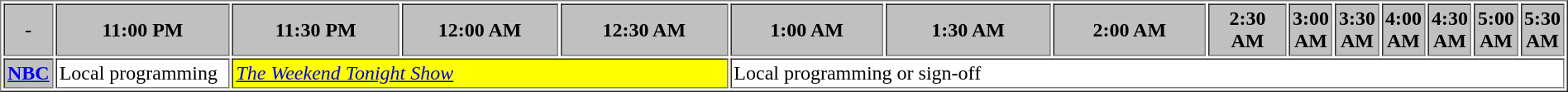<table border="1" cellpadding="2">
<tr>
<th bgcolor="#C0C0C0">-</th>
<th width="13%" bgcolor="#C0C0C0">11:00 PM</th>
<th width="14%" bgcolor="#C0C0C0">11:30 PM</th>
<th width="13%" bgcolor="#C0C0C0">12:00 AM</th>
<th width="14%" bgcolor="#C0C0C0">12:30 AM</th>
<th width="13%" bgcolor="#C0C0C0">1:00 AM</th>
<th width="14%" bgcolor="#C0C0C0">1:30 AM</th>
<th width="13%" bgcolor="#C0C0C0">2:00 AM</th>
<th width="14%" bgcolor="#C0C0C0">2:30 AM</th>
<th width="13%" bgcolor="#C0C0C0">3:00 AM</th>
<th width="14%" bgcolor="#C0C0C0">3:30 AM</th>
<th width="13%" bgcolor="#C0C0C0">4:00 AM</th>
<th width="14%" bgcolor="#C0C0C0">4:30 AM</th>
<th width="13%" bgcolor="#C0C0C0">5:00 AM</th>
<th width="14%" bgcolor="#C0C0C0">5:30 AM</th>
</tr>
<tr>
<th bgcolor="#C0C0C0"><a href='#'>NBC</a></th>
<td bgcolor="white">Local programming</td>
<td bgcolor="yellow" colspan="3"><a href='#'><em>The Weekend Tonight Show</em></a></td>
<td bgcolor="white" colspan="10">Local programming or sign-off</td>
</tr>
</table>
